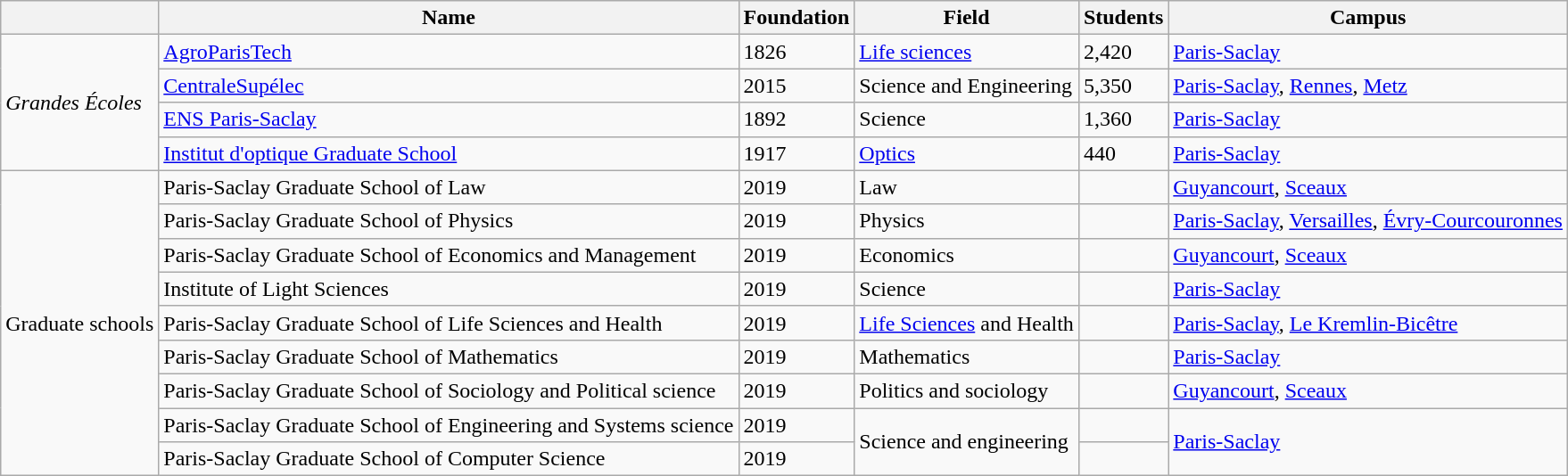<table class="wikitable sortable">
<tr>
<th></th>
<th>Name</th>
<th>Foundation</th>
<th>Field</th>
<th>Students</th>
<th>Campus</th>
</tr>
<tr>
<td rowspan="4"><em>Grandes Écoles</em></td>
<td><a href='#'>AgroParisTech</a></td>
<td>1826</td>
<td><a href='#'>Life sciences</a></td>
<td>2,420</td>
<td><a href='#'>Paris-Saclay</a></td>
</tr>
<tr>
<td><a href='#'>CentraleSupélec</a></td>
<td>2015</td>
<td>Science and Engineering</td>
<td>5,350</td>
<td><a href='#'>Paris-Saclay</a>, <a href='#'>Rennes</a>, <a href='#'>Metz</a></td>
</tr>
<tr>
<td><a href='#'>ENS Paris-Saclay</a></td>
<td>1892</td>
<td>Science</td>
<td>1,360</td>
<td><a href='#'>Paris-Saclay</a></td>
</tr>
<tr>
<td><a href='#'>Institut d'optique Graduate School</a></td>
<td>1917</td>
<td><a href='#'>Optics</a></td>
<td>440</td>
<td><a href='#'>Paris-Saclay</a></td>
</tr>
<tr>
<td rowspan="9">Graduate schools</td>
<td>Paris-Saclay Graduate School of Law</td>
<td>2019</td>
<td>Law</td>
<td></td>
<td><a href='#'>Guyancourt</a>, <a href='#'>Sceaux</a></td>
</tr>
<tr>
<td>Paris-Saclay Graduate School of Physics</td>
<td>2019</td>
<td>Physics</td>
<td></td>
<td><a href='#'>Paris-Saclay</a>, <a href='#'>Versailles</a>, <a href='#'>Évry-Courcouronnes</a></td>
</tr>
<tr>
<td>Paris-Saclay Graduate School of Economics and Management</td>
<td>2019</td>
<td>Economics</td>
<td></td>
<td><a href='#'>Guyancourt</a>, <a href='#'>Sceaux</a></td>
</tr>
<tr>
<td>Institute of Light Sciences</td>
<td>2019</td>
<td>Science</td>
<td></td>
<td><a href='#'>Paris-Saclay</a></td>
</tr>
<tr>
<td>Paris-Saclay Graduate School of Life Sciences and Health</td>
<td>2019</td>
<td><a href='#'>Life Sciences</a> and Health</td>
<td></td>
<td><a href='#'>Paris-Saclay</a>, <a href='#'>Le Kremlin-Bicêtre</a></td>
</tr>
<tr>
<td>Paris-Saclay Graduate School of Mathematics</td>
<td>2019</td>
<td>Mathematics</td>
<td></td>
<td><a href='#'>Paris-Saclay</a></td>
</tr>
<tr>
<td>Paris-Saclay Graduate School of Sociology and Political science</td>
<td>2019</td>
<td>Politics and sociology</td>
<td></td>
<td><a href='#'>Guyancourt</a>, <a href='#'>Sceaux</a></td>
</tr>
<tr>
<td>Paris-Saclay Graduate School of Engineering and Systems science</td>
<td>2019</td>
<td rowspan="2">Science and engineering</td>
<td></td>
<td rowspan="2"><a href='#'>Paris-Saclay</a></td>
</tr>
<tr>
<td>Paris-Saclay Graduate School of Computer Science</td>
<td>2019</td>
<td></td>
</tr>
</table>
